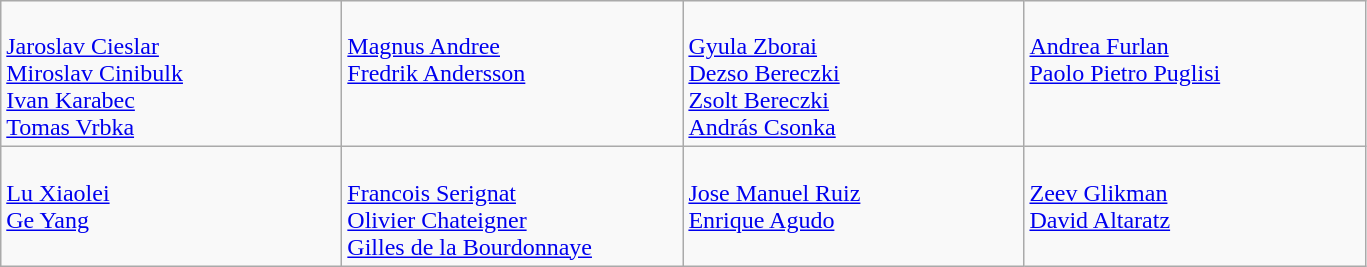<table class="wikitable">
<tr>
<td style="vertical-align:top; width:220px"><br><a href='#'>Jaroslav Cieslar</a><br><a href='#'>Miroslav Cinibulk</a><br><a href='#'>Ivan Karabec</a><br><a href='#'>Tomas Vrbka</a></td>
<td style="vertical-align:top; width:220px"><br><a href='#'>Magnus Andree</a><br><a href='#'>Fredrik Andersson</a></td>
<td style="vertical-align:top; width:220px"><br><a href='#'>Gyula Zborai</a><br><a href='#'>Dezso Bereczki</a><br><a href='#'>Zsolt Bereczki</a><br><a href='#'>András Csonka</a></td>
<td style="vertical-align:top; width:220px"><br><a href='#'>Andrea Furlan</a><br><a href='#'>Paolo Pietro Puglisi</a></td>
</tr>
<tr>
<td style="vertical-align:top; width:220px"><br><a href='#'>Lu Xiaolei</a><br><a href='#'>Ge Yang</a></td>
<td style="vertical-align:top; width:220px"><br><a href='#'>Francois Serignat</a><br><a href='#'>Olivier Chateigner</a><br><a href='#'>Gilles de la Bourdonnaye</a></td>
<td style="vertical-align:top; width:220px"><br><a href='#'>Jose Manuel Ruiz</a><br><a href='#'>Enrique Agudo</a></td>
<td style="vertical-align:top; width:220px"><br><a href='#'>Zeev Glikman</a><br><a href='#'>David Altaratz</a></td>
</tr>
</table>
